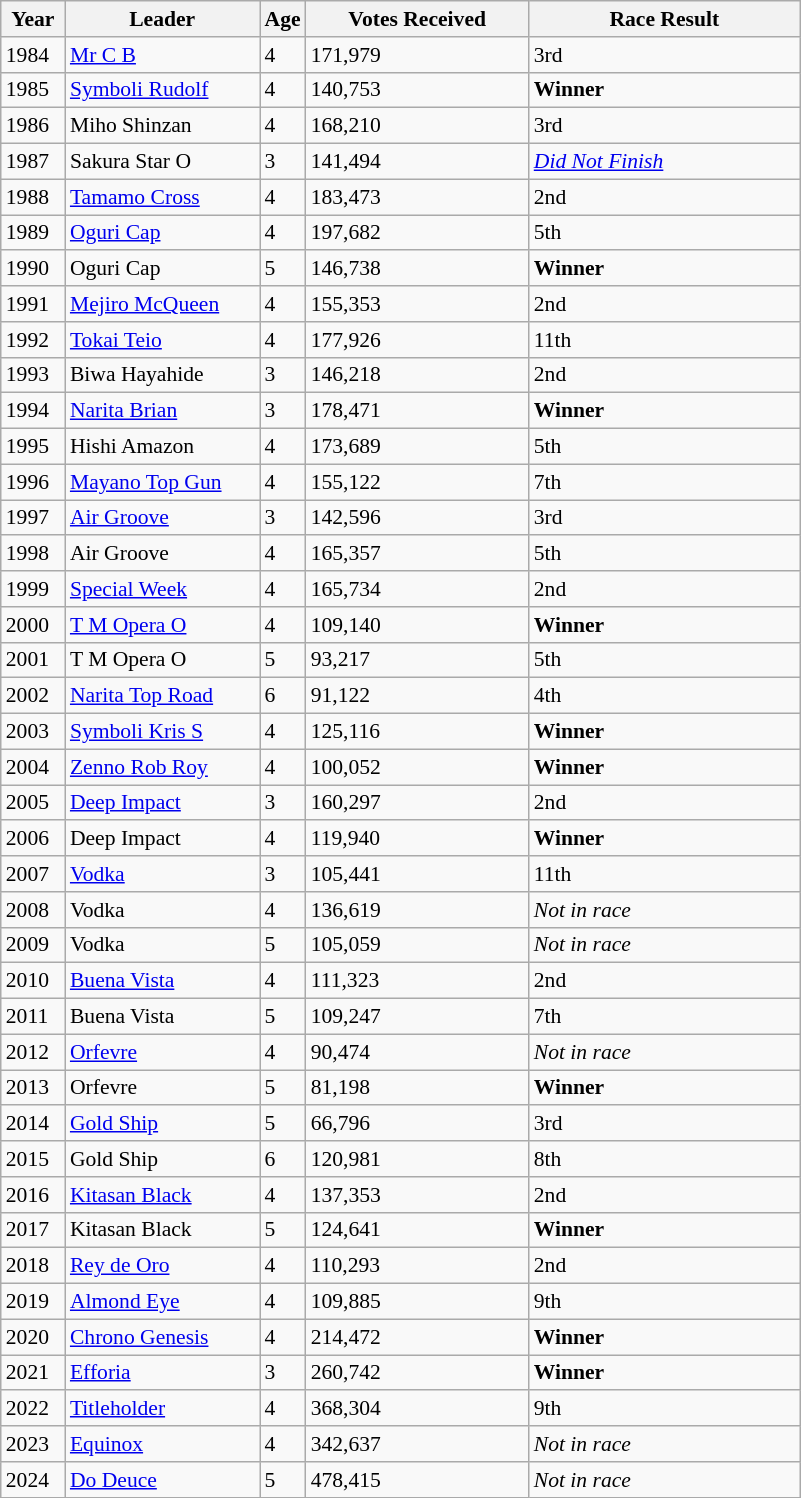<table class="wikitable sortable" style="font-size:90%">
<tr>
<th style="width:36px">Year<br></th>
<th style="width:123px">Leader<br></th>
<th>Age<br></th>
<th style="width:142px">Votes Received<br></th>
<th style="width:174px">Race Result<br></th>
</tr>
<tr>
<td>1984</td>
<td><a href='#'>Mr C B</a></td>
<td>4</td>
<td>171,979</td>
<td>3rd</td>
</tr>
<tr>
<td>1985</td>
<td><a href='#'>Symboli Rudolf</a></td>
<td>4</td>
<td>140,753</td>
<td><strong>Winner</strong></td>
</tr>
<tr>
<td>1986</td>
<td>Miho Shinzan</td>
<td>4</td>
<td>168,210</td>
<td>3rd</td>
</tr>
<tr>
<td>1987</td>
<td>Sakura Star O</td>
<td>3</td>
<td>141,494</td>
<td><em><a href='#'>Did Not Finish</a></em></td>
</tr>
<tr>
<td>1988</td>
<td><a href='#'>Tamamo Cross</a></td>
<td>4</td>
<td>183,473</td>
<td>2nd</td>
</tr>
<tr>
<td>1989</td>
<td><a href='#'>Oguri Cap</a></td>
<td>4</td>
<td>197,682</td>
<td>5th</td>
</tr>
<tr>
<td>1990</td>
<td>Oguri Cap</td>
<td>5</td>
<td>146,738</td>
<td><strong>Winner</strong></td>
</tr>
<tr>
<td>1991</td>
<td><a href='#'>Mejiro McQueen</a></td>
<td>4</td>
<td>155,353</td>
<td>2nd</td>
</tr>
<tr>
<td>1992</td>
<td><a href='#'>Tokai Teio</a></td>
<td>4</td>
<td>177,926</td>
<td>11th</td>
</tr>
<tr>
<td>1993</td>
<td>Biwa Hayahide</td>
<td>3</td>
<td>146,218</td>
<td>2nd</td>
</tr>
<tr>
<td>1994</td>
<td><a href='#'>Narita Brian</a></td>
<td>3</td>
<td>178,471</td>
<td><strong>Winner</strong></td>
</tr>
<tr>
<td>1995</td>
<td>Hishi Amazon</td>
<td>4</td>
<td>173,689</td>
<td>5th</td>
</tr>
<tr>
<td>1996</td>
<td><a href='#'>Mayano Top Gun</a></td>
<td>4</td>
<td>155,122</td>
<td>7th</td>
</tr>
<tr>
<td>1997</td>
<td><a href='#'>Air Groove</a></td>
<td>3</td>
<td>142,596</td>
<td>3rd</td>
</tr>
<tr>
<td>1998</td>
<td>Air Groove</td>
<td>4</td>
<td>165,357</td>
<td>5th</td>
</tr>
<tr>
<td>1999</td>
<td><a href='#'>Special Week</a></td>
<td>4</td>
<td>165,734</td>
<td>2nd</td>
</tr>
<tr>
<td>2000</td>
<td><a href='#'>T M Opera O</a></td>
<td>4</td>
<td>109,140</td>
<td><strong>Winner</strong></td>
</tr>
<tr>
<td>2001</td>
<td>T M Opera O</td>
<td>5</td>
<td>93,217</td>
<td>5th</td>
</tr>
<tr>
<td>2002</td>
<td><a href='#'>Narita Top Road</a></td>
<td>6</td>
<td>91,122</td>
<td>4th</td>
</tr>
<tr>
<td>2003</td>
<td><a href='#'>Symboli Kris S</a></td>
<td>4</td>
<td>125,116</td>
<td><strong>Winner</strong></td>
</tr>
<tr>
<td>2004</td>
<td><a href='#'>Zenno Rob Roy</a></td>
<td>4</td>
<td>100,052</td>
<td><strong>Winner</strong></td>
</tr>
<tr>
<td>2005</td>
<td><a href='#'>Deep Impact</a></td>
<td>3</td>
<td>160,297</td>
<td>2nd</td>
</tr>
<tr>
<td>2006</td>
<td>Deep Impact</td>
<td>4</td>
<td>119,940</td>
<td><strong>Winner</strong></td>
</tr>
<tr>
<td>2007</td>
<td><a href='#'>Vodka</a></td>
<td>3</td>
<td>105,441</td>
<td>11th</td>
</tr>
<tr>
<td>2008</td>
<td>Vodka</td>
<td>4</td>
<td>136,619</td>
<td><em>Not in race</em></td>
</tr>
<tr>
<td>2009</td>
<td>Vodka</td>
<td>5</td>
<td>105,059</td>
<td><em>Not in race</em></td>
</tr>
<tr>
<td>2010</td>
<td><a href='#'>Buena Vista</a></td>
<td>4</td>
<td>111,323</td>
<td>2nd</td>
</tr>
<tr>
<td>2011</td>
<td>Buena Vista</td>
<td>5</td>
<td>109,247</td>
<td>7th</td>
</tr>
<tr>
<td>2012</td>
<td><a href='#'>Orfevre</a></td>
<td>4</td>
<td>90,474</td>
<td><em>Not in race</em></td>
</tr>
<tr>
<td>2013</td>
<td>Orfevre</td>
<td>5</td>
<td>81,198</td>
<td><strong>Winner</strong></td>
</tr>
<tr>
<td>2014</td>
<td><a href='#'>Gold Ship</a></td>
<td>5</td>
<td>66,796</td>
<td>3rd</td>
</tr>
<tr>
<td>2015</td>
<td>Gold Ship</td>
<td>6</td>
<td>120,981</td>
<td>8th</td>
</tr>
<tr>
<td>2016</td>
<td><a href='#'>Kitasan Black</a></td>
<td>4</td>
<td>137,353</td>
<td>2nd</td>
</tr>
<tr>
<td>2017</td>
<td>Kitasan Black</td>
<td>5</td>
<td>124,641</td>
<td><strong>Winner</strong></td>
</tr>
<tr>
<td>2018</td>
<td><a href='#'>Rey de Oro</a></td>
<td>4</td>
<td>110,293</td>
<td>2nd</td>
</tr>
<tr>
<td>2019</td>
<td><a href='#'>Almond Eye</a></td>
<td>4</td>
<td>109,885</td>
<td>9th</td>
</tr>
<tr>
<td>2020</td>
<td><a href='#'>Chrono Genesis</a></td>
<td>4</td>
<td>214,472</td>
<td><strong>Winner</strong></td>
</tr>
<tr>
<td>2021</td>
<td><a href='#'>Efforia</a></td>
<td>3</td>
<td>260,742</td>
<td><strong>Winner</strong></td>
</tr>
<tr>
<td>2022</td>
<td><a href='#'>Titleholder</a></td>
<td>4</td>
<td>368,304</td>
<td>9th</td>
</tr>
<tr>
<td>2023</td>
<td><a href='#'>Equinox</a></td>
<td>4</td>
<td>342,637</td>
<td><em>Not in race</em></td>
</tr>
<tr>
<td>2024</td>
<td><a href='#'>Do Deuce</a></td>
<td>5</td>
<td>478,415</td>
<td><em>Not in race</em></td>
</tr>
</table>
